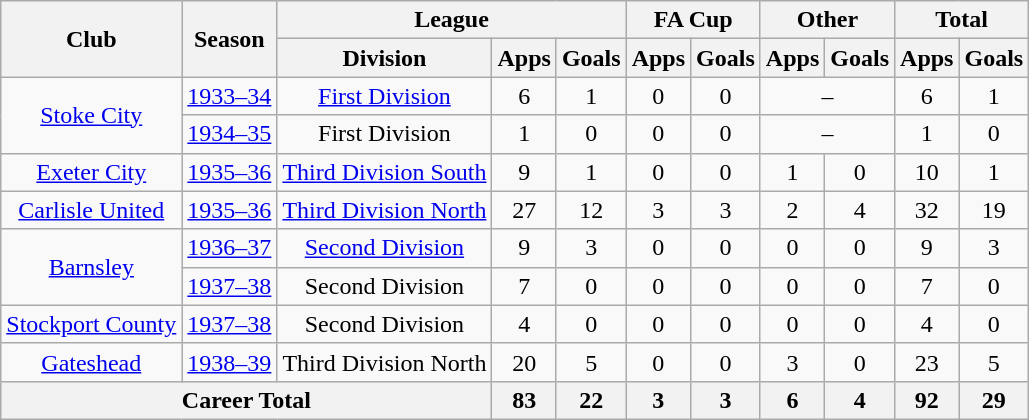<table class="wikitable" style="text-align: center;">
<tr>
<th rowspan="2">Club</th>
<th rowspan="2">Season</th>
<th colspan="3">League</th>
<th colspan="2">FA Cup</th>
<th colspan="2">Other</th>
<th colspan="2">Total</th>
</tr>
<tr>
<th>Division</th>
<th>Apps</th>
<th>Goals</th>
<th>Apps</th>
<th>Goals</th>
<th>Apps</th>
<th>Goals</th>
<th>Apps</th>
<th>Goals</th>
</tr>
<tr>
<td rowspan="2"><a href='#'>Stoke City</a></td>
<td><a href='#'>1933–34</a></td>
<td><a href='#'>First Division</a></td>
<td>6</td>
<td>1</td>
<td>0</td>
<td>0</td>
<td colspan="2">–</td>
<td>6</td>
<td>1</td>
</tr>
<tr>
<td><a href='#'>1934–35</a></td>
<td>First Division</td>
<td>1</td>
<td>0</td>
<td>0</td>
<td>0</td>
<td colspan="2">–</td>
<td>1</td>
<td>0</td>
</tr>
<tr>
<td><a href='#'>Exeter City</a></td>
<td><a href='#'>1935–36</a></td>
<td><a href='#'>Third Division South</a></td>
<td>9</td>
<td>1</td>
<td>0</td>
<td>0</td>
<td>1</td>
<td>0</td>
<td>10</td>
<td>1</td>
</tr>
<tr>
<td><a href='#'>Carlisle United</a></td>
<td><a href='#'>1935–36</a></td>
<td><a href='#'>Third Division North</a></td>
<td>27</td>
<td>12</td>
<td>3</td>
<td>3</td>
<td>2</td>
<td>4</td>
<td>32</td>
<td>19</td>
</tr>
<tr>
<td rowspan="2"><a href='#'>Barnsley</a></td>
<td><a href='#'>1936–37</a></td>
<td><a href='#'>Second Division</a></td>
<td>9</td>
<td>3</td>
<td>0</td>
<td>0</td>
<td>0</td>
<td>0</td>
<td>9</td>
<td>3</td>
</tr>
<tr>
<td><a href='#'>1937–38</a></td>
<td>Second Division</td>
<td>7</td>
<td>0</td>
<td>0</td>
<td>0</td>
<td>0</td>
<td>0</td>
<td>7</td>
<td>0</td>
</tr>
<tr>
<td><a href='#'>Stockport County</a></td>
<td><a href='#'>1937–38</a></td>
<td>Second Division</td>
<td>4</td>
<td>0</td>
<td>0</td>
<td>0</td>
<td>0</td>
<td>0</td>
<td>4</td>
<td>0</td>
</tr>
<tr>
<td><a href='#'>Gateshead</a></td>
<td><a href='#'>1938–39</a></td>
<td>Third Division North</td>
<td>20</td>
<td>5</td>
<td>0</td>
<td>0</td>
<td>3</td>
<td>0</td>
<td>23</td>
<td>5</td>
</tr>
<tr>
<th colspan="3">Career Total</th>
<th>83</th>
<th>22</th>
<th>3</th>
<th>3</th>
<th>6</th>
<th>4</th>
<th>92</th>
<th>29</th>
</tr>
</table>
